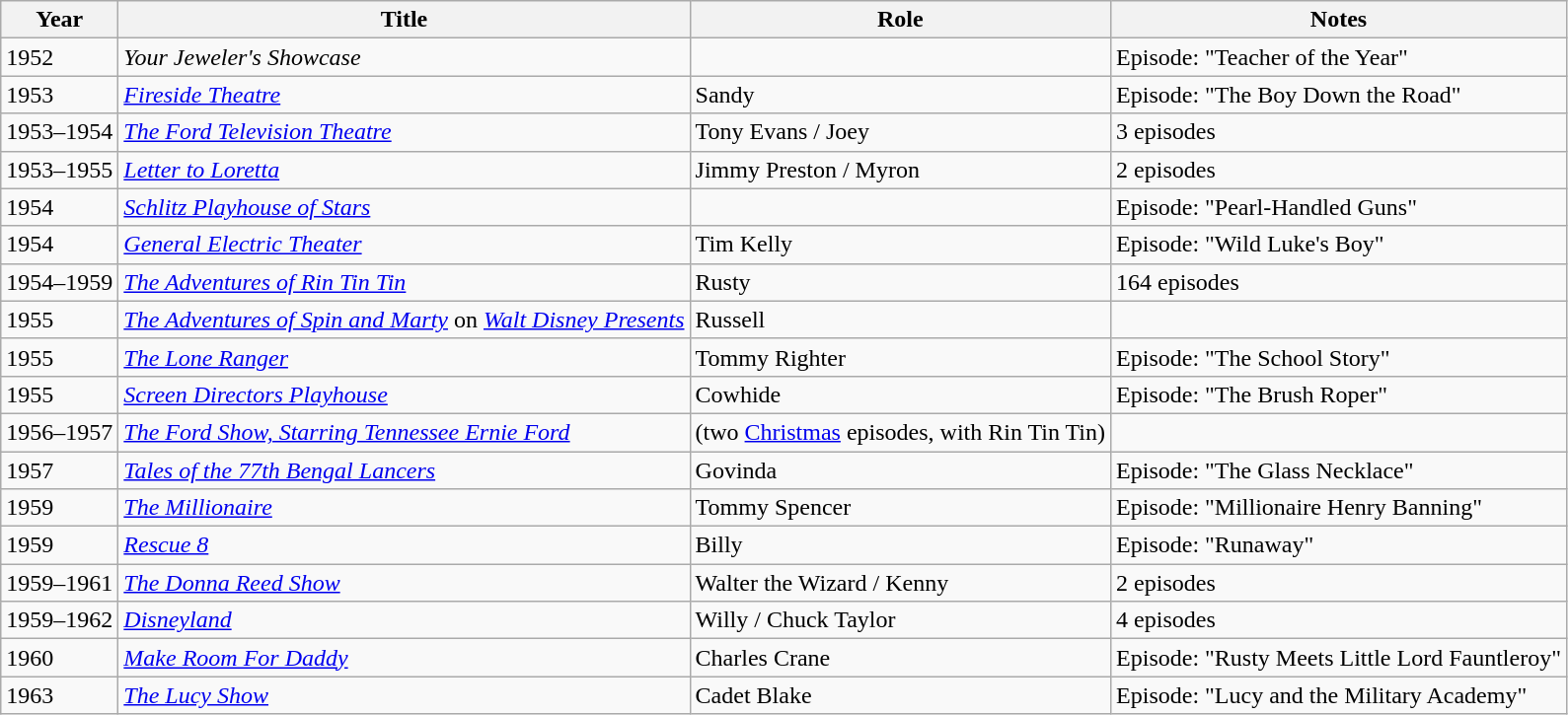<table class="wikitable">
<tr>
<th>Year</th>
<th>Title</th>
<th>Role</th>
<th>Notes</th>
</tr>
<tr>
<td>1952</td>
<td><em>Your Jeweler's Showcase</em></td>
<td></td>
<td>Episode: "Teacher of the Year"</td>
</tr>
<tr>
<td>1953</td>
<td><em><a href='#'>Fireside Theatre</a></em></td>
<td>Sandy</td>
<td>Episode: "The Boy Down the Road"</td>
</tr>
<tr>
<td>1953–1954</td>
<td><em><a href='#'>The Ford Television Theatre</a></em></td>
<td>Tony Evans / Joey</td>
<td>3 episodes</td>
</tr>
<tr>
<td>1953–1955</td>
<td><em><a href='#'>Letter to Loretta</a></em></td>
<td>Jimmy Preston / Myron</td>
<td>2 episodes</td>
</tr>
<tr>
<td>1954</td>
<td><em><a href='#'>Schlitz Playhouse of Stars</a></em></td>
<td></td>
<td>Episode: "Pearl-Handled Guns"</td>
</tr>
<tr>
<td>1954</td>
<td><em><a href='#'>General Electric Theater</a></em></td>
<td>Tim Kelly</td>
<td>Episode: "Wild Luke's Boy"</td>
</tr>
<tr>
<td>1954–1959</td>
<td><em><a href='#'>The Adventures of Rin Tin Tin</a></em></td>
<td>Rusty</td>
<td>164 episodes</td>
</tr>
<tr>
<td>1955</td>
<td><em><a href='#'>The Adventures of Spin and Marty</a></em> on <em><a href='#'>Walt Disney Presents</a></em></td>
<td>Russell</td>
<td></td>
</tr>
<tr>
<td>1955</td>
<td><em><a href='#'>The Lone Ranger</a></em></td>
<td>Tommy Righter</td>
<td>Episode: "The School Story"</td>
</tr>
<tr>
<td>1955</td>
<td><em><a href='#'>Screen Directors Playhouse</a></em></td>
<td>Cowhide</td>
<td>Episode: "The Brush Roper"</td>
</tr>
<tr>
<td>1956–1957</td>
<td><em><a href='#'>The Ford Show, Starring Tennessee Ernie Ford</a></em></td>
<td>(two <a href='#'>Christmas</a> episodes, with Rin Tin Tin)</td>
<td></td>
</tr>
<tr>
<td>1957</td>
<td><em><a href='#'>Tales of the 77th Bengal Lancers</a></em></td>
<td>Govinda</td>
<td>Episode: "The Glass Necklace"</td>
</tr>
<tr>
<td>1959</td>
<td><em><a href='#'>The Millionaire</a></em></td>
<td>Tommy Spencer</td>
<td>Episode: "Millionaire Henry Banning"</td>
</tr>
<tr>
<td>1959</td>
<td><em><a href='#'>Rescue 8</a></em></td>
<td>Billy</td>
<td>Episode: "Runaway"</td>
</tr>
<tr>
<td>1959–1961</td>
<td><em><a href='#'>The Donna Reed Show</a></em></td>
<td>Walter the Wizard / Kenny</td>
<td>2 episodes</td>
</tr>
<tr>
<td>1959–1962</td>
<td><em><a href='#'>Disneyland</a></em></td>
<td>Willy / Chuck Taylor</td>
<td>4 episodes</td>
</tr>
<tr>
<td>1960</td>
<td><em><a href='#'>Make Room For Daddy</a></em></td>
<td>Charles Crane</td>
<td>Episode: "Rusty Meets Little Lord Fauntleroy"</td>
</tr>
<tr>
<td>1963</td>
<td><em><a href='#'>The Lucy Show</a></em></td>
<td>Cadet Blake</td>
<td>Episode: "Lucy and the Military Academy"</td>
</tr>
</table>
